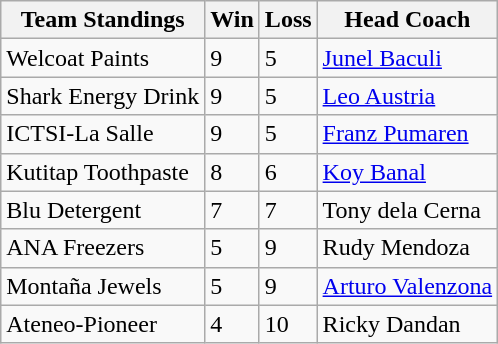<table class="wikitable">
<tr>
<th>Team Standings</th>
<th>Win</th>
<th>Loss</th>
<th>Head Coach</th>
</tr>
<tr>
<td>Welcoat Paints</td>
<td>9</td>
<td>5</td>
<td><a href='#'>Junel Baculi</a></td>
</tr>
<tr>
<td>Shark Energy Drink</td>
<td>9</td>
<td>5</td>
<td><a href='#'>Leo Austria</a></td>
</tr>
<tr>
<td>ICTSI-La Salle</td>
<td>9</td>
<td>5</td>
<td><a href='#'>Franz Pumaren</a></td>
</tr>
<tr>
<td>Kutitap Toothpaste</td>
<td>8</td>
<td>6</td>
<td><a href='#'>Koy Banal</a></td>
</tr>
<tr>
<td>Blu Detergent</td>
<td>7</td>
<td>7</td>
<td>Tony dela Cerna</td>
</tr>
<tr>
<td>ANA Freezers</td>
<td>5</td>
<td>9</td>
<td>Rudy Mendoza</td>
</tr>
<tr>
<td>Montaña Jewels</td>
<td>5</td>
<td>9</td>
<td><a href='#'>Arturo Valenzona</a></td>
</tr>
<tr>
<td>Ateneo-Pioneer</td>
<td>4</td>
<td>10</td>
<td>Ricky Dandan</td>
</tr>
</table>
